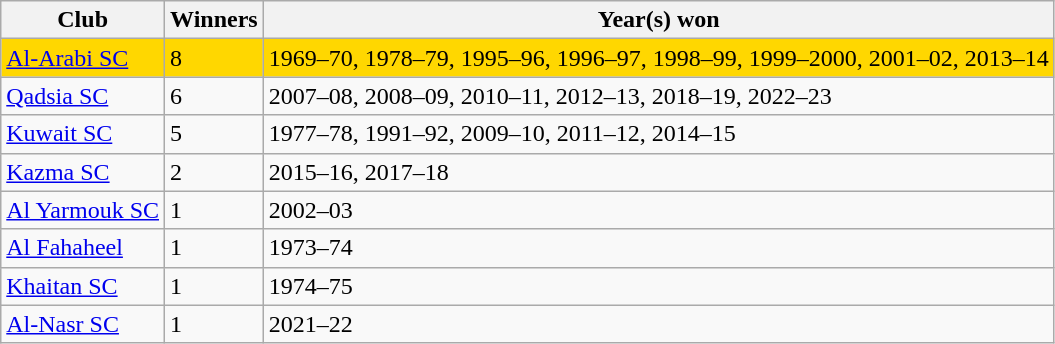<table class="wikitable">
<tr>
<th>Club</th>
<th>Winners</th>
<th>Year(s) won</th>
</tr>
<tr ! style="background:gold;">
<td><a href='#'>Al-Arabi SC</a></td>
<td>8</td>
<td>1969–70, 1978–79, 1995–96, 1996–97, 1998–99, 1999–2000, 2001–02, 2013–14</td>
</tr>
<tr>
<td><a href='#'>Qadsia SC</a></td>
<td>6</td>
<td>2007–08, 2008–09, 2010–11, 2012–13, 2018–19, 2022–23</td>
</tr>
<tr>
<td><a href='#'>Kuwait SC</a></td>
<td>5</td>
<td>1977–78, 1991–92, 2009–10, 2011–12, 2014–15</td>
</tr>
<tr>
<td><a href='#'>Kazma SC</a></td>
<td>2</td>
<td>2015–16, 2017–18</td>
</tr>
<tr>
<td><a href='#'>Al Yarmouk SC</a></td>
<td>1</td>
<td>2002–03</td>
</tr>
<tr>
<td><a href='#'>Al Fahaheel</a></td>
<td>1</td>
<td>1973–74</td>
</tr>
<tr>
<td><a href='#'>Khaitan SC</a></td>
<td>1</td>
<td>1974–75</td>
</tr>
<tr>
<td><a href='#'>Al-Nasr SC</a></td>
<td>1</td>
<td>2021–22</td>
</tr>
</table>
